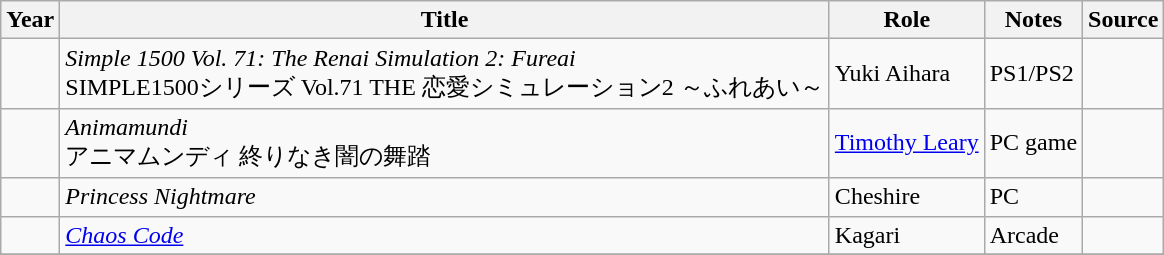<table class="wikitable sortable plainrowheaders">
<tr>
<th>Year</th>
<th>Title</th>
<th>Role</th>
<th class="unsortable">Notes</th>
<th class="unsortable">Source</th>
</tr>
<tr>
<td></td>
<td><em>Simple 1500 Vol. 71: The Renai Simulation 2: Fureai</em><br>SIMPLE1500シリーズ Vol.71 THE 恋愛シミュレーション2 ～ふれあい～</td>
<td>Yuki Aihara</td>
<td>PS1/PS2</td>
<td></td>
</tr>
<tr>
<td></td>
<td><em>Animamundi</em><br>アニマムンディ 終りなき闇の舞踏</td>
<td><a href='#'>Timothy Leary</a></td>
<td>PC game</td>
<td></td>
</tr>
<tr>
<td></td>
<td><em>Princess Nightmare</em></td>
<td>Cheshire</td>
<td>PC</td>
<td></td>
</tr>
<tr>
<td></td>
<td><em><a href='#'>Chaos Code</a></em></td>
<td>Kagari</td>
<td>Arcade</td>
<td></td>
</tr>
<tr>
</tr>
</table>
